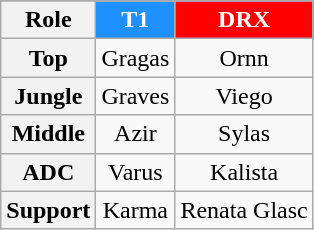<table class="wikitable plainrowheaders" style="text-align:center;margin:0">
<tr>
</tr>
<tr>
<th>Role</th>
<th style="background:DodgerBlue; color:white;">T1</th>
<th style="background:Red; color:white;">DRX</th>
</tr>
<tr>
<th scope=row style="text-align:center">Top</th>
<td>Gragas</td>
<td>Ornn</td>
</tr>
<tr>
<th scope=row style="text-align:center">Jungle</th>
<td>Graves</td>
<td>Viego</td>
</tr>
<tr>
<th scope=row style="text-align:center">Middle</th>
<td>Azir</td>
<td>Sylas</td>
</tr>
<tr>
<th scope=row style="text-align:center">ADC</th>
<td>Varus</td>
<td>Kalista</td>
</tr>
<tr>
<th scope=row style="text-align:center">Support</th>
<td>Karma</td>
<td>Renata Glasc</td>
</tr>
</table>
